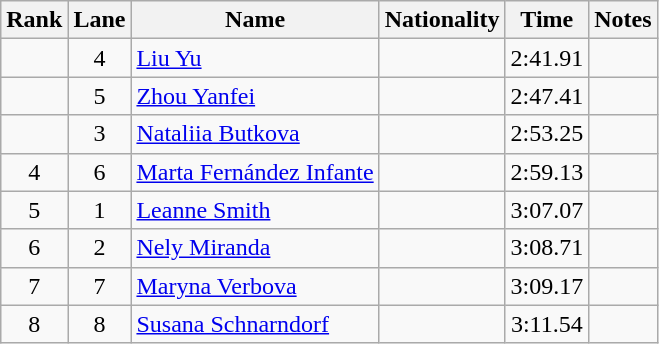<table class="wikitable sortable" style="text-align:center">
<tr>
<th>Rank</th>
<th>Lane</th>
<th>Name</th>
<th>Nationality</th>
<th>Time</th>
<th>Notes</th>
</tr>
<tr>
<td></td>
<td>4</td>
<td align=left><a href='#'>Liu Yu</a></td>
<td align=left></td>
<td>2:41.91</td>
<td></td>
</tr>
<tr>
<td></td>
<td>5</td>
<td align=left><a href='#'>Zhou Yanfei</a></td>
<td align=left></td>
<td>2:47.41</td>
<td></td>
</tr>
<tr>
<td></td>
<td>3</td>
<td align=left><a href='#'>Nataliia Butkova</a></td>
<td align=left></td>
<td>2:53.25</td>
<td></td>
</tr>
<tr>
<td>4</td>
<td>6</td>
<td align=left><a href='#'>Marta Fernández Infante</a></td>
<td align=left></td>
<td>2:59.13</td>
<td></td>
</tr>
<tr>
<td>5</td>
<td>1</td>
<td align=left><a href='#'>Leanne Smith</a></td>
<td align=left></td>
<td>3:07.07</td>
<td></td>
</tr>
<tr>
<td>6</td>
<td>2</td>
<td align=left><a href='#'>Nely Miranda</a></td>
<td align=left></td>
<td>3:08.71</td>
<td></td>
</tr>
<tr>
<td>7</td>
<td>7</td>
<td align=left><a href='#'>Maryna Verbova</a></td>
<td align=left></td>
<td>3:09.17</td>
<td></td>
</tr>
<tr>
<td>8</td>
<td>8</td>
<td align=left><a href='#'>Susana Schnarndorf</a></td>
<td align=left></td>
<td>3:11.54</td>
<td></td>
</tr>
</table>
